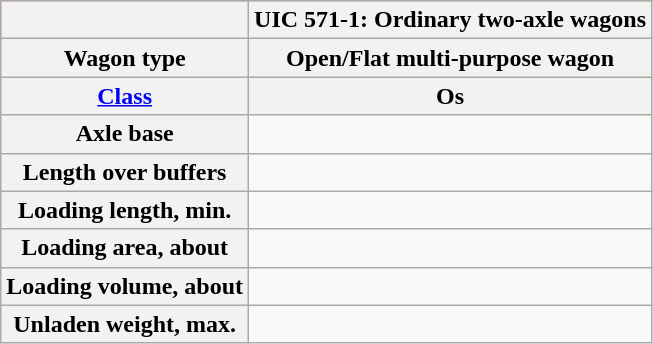<table class="wikitable">
<tr style="background:#FF7F24">
<th></th>
<th align="center">UIC 571-1: Ordinary two-axle wagons</th>
</tr>
<tr style="background:#FFF68F">
<th>Wagon type</th>
<th>Open/Flat multi-purpose wagon</th>
</tr>
<tr style="background:#FFF68F">
<th><a href='#'>Class</a></th>
<th>Os</th>
</tr>
<tr>
<th>Axle base</th>
<td align="center"></td>
</tr>
<tr>
<th>Length over buffers</th>
<td align="center"></td>
</tr>
<tr>
<th>Loading length, min.</th>
<td align="center"></td>
</tr>
<tr>
<th>Loading area, about</th>
<td align="center"></td>
</tr>
<tr>
<th>Loading volume, about</th>
<td align="center"></td>
</tr>
<tr>
<th>Unladen weight, max.</th>
<td align="center"></td>
</tr>
</table>
